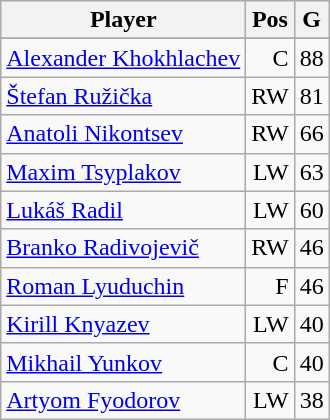<table class="wikitable">
<tr>
<th>Player</th>
<th>Pos</th>
<th>G</th>
</tr>
<tr style="text-align:center;" bgcolor="#cfc">
</tr>
<tr style="text-align:right;">
<td align="left"> <a href='#'>Alexander Khokhlachev</a></td>
<td>C</td>
<td>88</td>
</tr>
<tr style="text-align:right;">
<td align="left"> <a href='#'>Štefan Ružička</a></td>
<td>RW</td>
<td>81</td>
</tr>
<tr style="text-align:right;">
<td align="left"> <a href='#'>Anatoli Nikontsev</a></td>
<td>RW</td>
<td>66</td>
</tr>
<tr style="text-align:right;">
<td align="left"> <a href='#'>Maxim Tsyplakov</a></td>
<td>LW</td>
<td>63</td>
</tr>
<tr style="text-align:right;">
<td align="left"> <a href='#'>Lukáš Radil</a></td>
<td>LW</td>
<td>60</td>
</tr>
<tr align="right">
<td align="left"> <a href='#'>Branko Radivojevič</a></td>
<td>RW</td>
<td>46</td>
</tr>
<tr style="text-align:right;">
<td align="left"> <a href='#'>Roman Lyuduchin</a></td>
<td>F</td>
<td>46</td>
</tr>
<tr style="text-align:right;">
<td align="left"> <a href='#'>Kirill Knyazev</a></td>
<td>LW</td>
<td>40</td>
</tr>
<tr style="text-align:right;">
<td align="left"> <a href='#'>Mikhail Yunkov</a></td>
<td>C</td>
<td>40</td>
</tr>
<tr style="text-align:right;">
<td align="left"> <a href='#'>Artyom Fyodorov</a></td>
<td>LW</td>
<td>38</td>
</tr>
</table>
